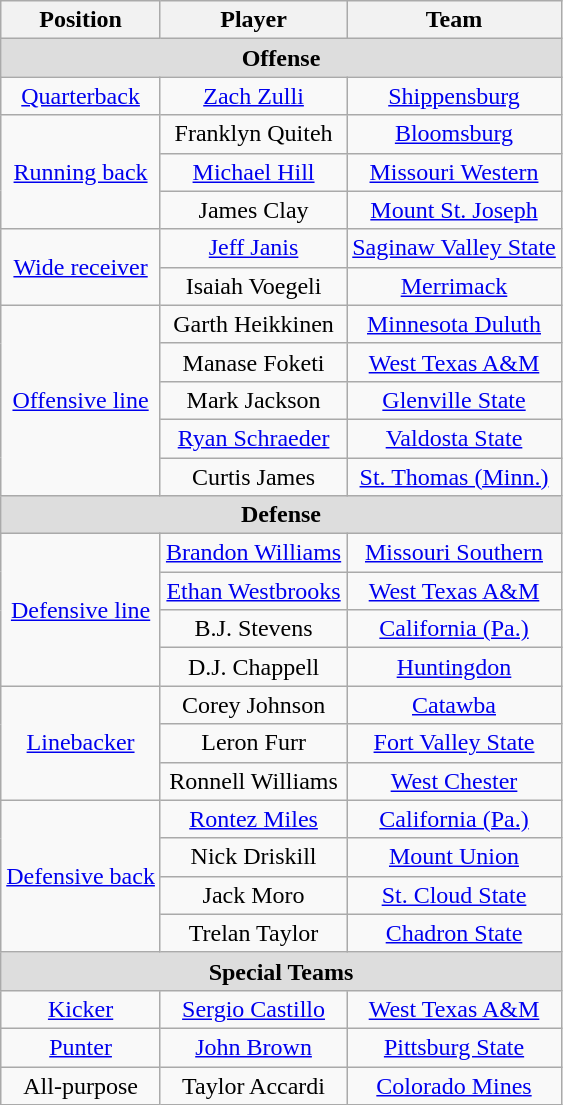<table class="wikitable">
<tr>
<th>Position</th>
<th>Player</th>
<th>Team</th>
</tr>
<tr>
<td colspan="3" style="text-align:center; background:#ddd;"><strong>Offense</strong></td>
</tr>
<tr style="text-align:center;">
<td><a href='#'>Quarterback</a></td>
<td><a href='#'>Zach Zulli</a></td>
<td><a href='#'>Shippensburg</a></td>
</tr>
<tr style="text-align:center;">
<td rowspan="3"><a href='#'>Running back</a></td>
<td>Franklyn Quiteh</td>
<td><a href='#'>Bloomsburg</a></td>
</tr>
<tr style="text-align:center;">
<td><a href='#'>Michael Hill</a></td>
<td><a href='#'>Missouri Western</a></td>
</tr>
<tr style="text-align:center;">
<td>James Clay</td>
<td><a href='#'>Mount St. Joseph</a></td>
</tr>
<tr style="text-align:center;">
<td rowspan="2"><a href='#'>Wide receiver</a></td>
<td><a href='#'>Jeff Janis</a></td>
<td><a href='#'>Saginaw Valley State</a></td>
</tr>
<tr style="text-align:center;">
<td>Isaiah Voegeli</td>
<td><a href='#'>Merrimack</a></td>
</tr>
<tr style="text-align:center;">
<td rowspan="5"><a href='#'>Offensive line</a></td>
<td>Garth Heikkinen</td>
<td><a href='#'>Minnesota Duluth</a></td>
</tr>
<tr style="text-align:center;">
<td>Manase Foketi</td>
<td><a href='#'>West Texas A&M</a></td>
</tr>
<tr style="text-align:center;">
<td>Mark Jackson</td>
<td><a href='#'>Glenville State</a></td>
</tr>
<tr style="text-align:center;">
<td><a href='#'>Ryan Schraeder</a></td>
<td><a href='#'>Valdosta State</a></td>
</tr>
<tr style="text-align:center;">
<td>Curtis James</td>
<td><a href='#'>St. Thomas (Minn.)</a></td>
</tr>
<tr>
<td colspan="3" style="text-align:center; background:#ddd;"><strong>Defense</strong></td>
</tr>
<tr style="text-align:center;">
<td rowspan="4"><a href='#'>Defensive line</a></td>
<td><a href='#'>Brandon Williams</a></td>
<td><a href='#'>Missouri Southern</a></td>
</tr>
<tr style="text-align:center;">
<td><a href='#'>Ethan Westbrooks</a></td>
<td><a href='#'>West Texas A&M</a></td>
</tr>
<tr style="text-align:center;">
<td>B.J. Stevens</td>
<td><a href='#'>California (Pa.)</a></td>
</tr>
<tr style="text-align:center;">
<td>D.J. Chappell</td>
<td><a href='#'>Huntingdon</a></td>
</tr>
<tr style="text-align:center;">
<td rowspan="3"><a href='#'>Linebacker</a></td>
<td>Corey Johnson</td>
<td><a href='#'>Catawba</a></td>
</tr>
<tr style="text-align:center;">
<td>Leron Furr</td>
<td><a href='#'>Fort Valley State</a></td>
</tr>
<tr style="text-align:center;">
<td>Ronnell Williams</td>
<td><a href='#'>West Chester</a></td>
</tr>
<tr style="text-align:center;">
<td rowspan="4"><a href='#'>Defensive back</a></td>
<td><a href='#'>Rontez Miles</a></td>
<td><a href='#'>California (Pa.)</a></td>
</tr>
<tr style="text-align:center;">
<td>Nick Driskill</td>
<td><a href='#'>Mount Union</a></td>
</tr>
<tr style="text-align:center;">
<td>Jack Moro</td>
<td><a href='#'>St. Cloud State</a></td>
</tr>
<tr style="text-align:center;">
<td>Trelan Taylor</td>
<td><a href='#'>Chadron State</a></td>
</tr>
<tr>
<td colspan="3" style="text-align:center; background:#ddd;"><strong>Special Teams</strong></td>
</tr>
<tr style="text-align:center;">
<td><a href='#'>Kicker</a></td>
<td><a href='#'>Sergio Castillo</a></td>
<td><a href='#'>West Texas A&M</a></td>
</tr>
<tr style="text-align:center;">
<td><a href='#'>Punter</a></td>
<td><a href='#'>John Brown</a></td>
<td><a href='#'>Pittsburg State</a></td>
</tr>
<tr style="text-align:center;">
<td rowspan="2">All-purpose</td>
<td>Taylor Accardi</td>
<td><a href='#'>Colorado Mines</a></td>
</tr>
</table>
